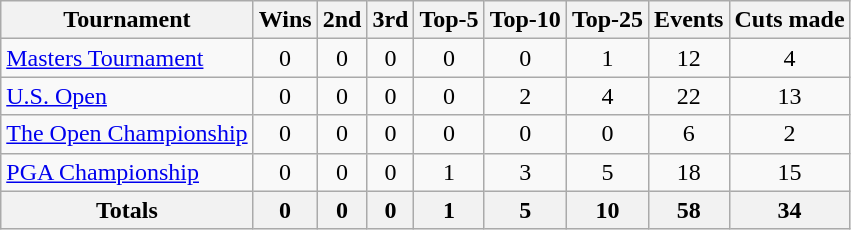<table class=wikitable style=text-align:center>
<tr>
<th>Tournament</th>
<th>Wins</th>
<th>2nd</th>
<th>3rd</th>
<th>Top-5</th>
<th>Top-10</th>
<th>Top-25</th>
<th>Events</th>
<th>Cuts made</th>
</tr>
<tr>
<td align=left><a href='#'>Masters Tournament</a></td>
<td>0</td>
<td>0</td>
<td>0</td>
<td>0</td>
<td>0</td>
<td>1</td>
<td>12</td>
<td>4</td>
</tr>
<tr>
<td align=left><a href='#'>U.S. Open</a></td>
<td>0</td>
<td>0</td>
<td>0</td>
<td>0</td>
<td>2</td>
<td>4</td>
<td>22</td>
<td>13</td>
</tr>
<tr>
<td align=left><a href='#'>The Open Championship</a></td>
<td>0</td>
<td>0</td>
<td>0</td>
<td>0</td>
<td>0</td>
<td>0</td>
<td>6</td>
<td>2</td>
</tr>
<tr>
<td align=left><a href='#'>PGA Championship</a></td>
<td>0</td>
<td>0</td>
<td>0</td>
<td>1</td>
<td>3</td>
<td>5</td>
<td>18</td>
<td>15</td>
</tr>
<tr>
<th>Totals</th>
<th>0</th>
<th>0</th>
<th>0</th>
<th>1</th>
<th>5</th>
<th>10</th>
<th>58</th>
<th>34</th>
</tr>
</table>
